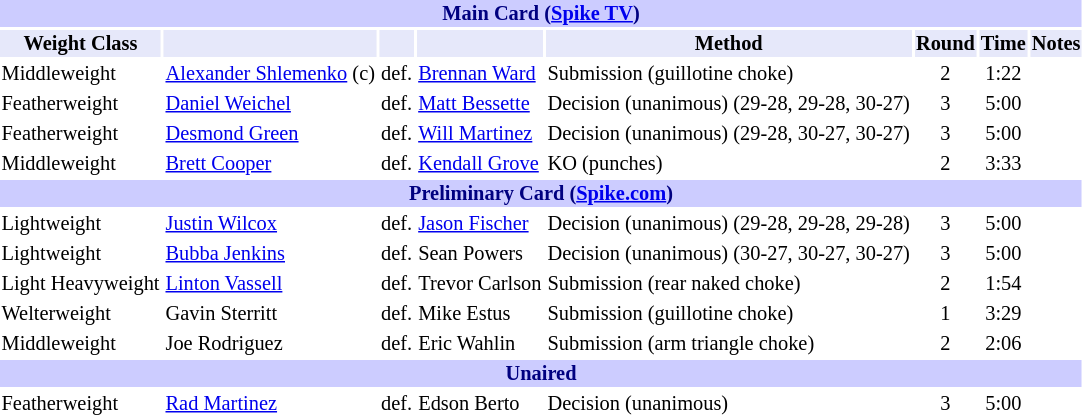<table class="toccolours" style="font-size: 85%;">
<tr>
<th colspan="8" style="background:#ccf; color:navy; text-align:center;"><strong>Main Card (<a href='#'>Spike TV</a>)</strong></th>
</tr>
<tr>
<th style="background:#e6e8fa; color:#000; text-align:center;">Weight Class</th>
<th style="background:#e6e8fa; color:#000; text-align:center;"></th>
<th style="background:#e6e8fa; color:#000; text-align:center;"></th>
<th style="background:#e6e8fa; color:#000; text-align:center;"></th>
<th style="background:#e6e8fa; color:#000; text-align:center;">Method</th>
<th style="background:#e6e8fa; color:#000; text-align:center;">Round</th>
<th style="background:#e6e8fa; color:#000; text-align:center;">Time</th>
<th style="background:#e6e8fa; color:#000; text-align:center;">Notes</th>
</tr>
<tr>
<td>Middleweight</td>
<td><a href='#'>Alexander Shlemenko</a> (c)</td>
<td align=center>def.</td>
<td><a href='#'>Brennan Ward</a></td>
<td>Submission (guillotine choke)</td>
<td align=center>2</td>
<td align=center>1:22</td>
<td></td>
</tr>
<tr>
<td>Featherweight</td>
<td><a href='#'>Daniel Weichel</a></td>
<td align=center>def.</td>
<td><a href='#'>Matt Bessette</a></td>
<td>Decision (unanimous) (29-28, 29-28, 30-27)</td>
<td align=center>3</td>
<td align=center>5:00</td>
<td></td>
</tr>
<tr>
<td>Featherweight</td>
<td><a href='#'>Desmond Green</a></td>
<td align=center>def.</td>
<td><a href='#'>Will Martinez</a></td>
<td>Decision (unanimous) (29-28, 30-27, 30-27)</td>
<td align=center>3</td>
<td align=center>5:00</td>
<td></td>
</tr>
<tr>
<td>Middleweight</td>
<td><a href='#'>Brett Cooper</a></td>
<td align=center>def.</td>
<td><a href='#'>Kendall Grove</a></td>
<td>KO (punches)</td>
<td align=center>2</td>
<td align=center>3:33</td>
<td></td>
</tr>
<tr>
<th colspan="8" style="background:#ccf; color:navy; text-align:center;"><strong>Preliminary Card (<a href='#'>Spike.com</a>)</strong></th>
</tr>
<tr>
<td>Lightweight</td>
<td><a href='#'>Justin Wilcox</a></td>
<td align=center>def.</td>
<td><a href='#'>Jason Fischer</a></td>
<td>Decision (unanimous) (29-28, 29-28, 29-28)</td>
<td align=center>3</td>
<td align=center>5:00</td>
<td></td>
</tr>
<tr>
<td>Lightweight</td>
<td><a href='#'>Bubba Jenkins</a></td>
<td align=center>def.</td>
<td>Sean Powers</td>
<td>Decision (unanimous) (30-27, 30-27, 30-27)</td>
<td align=center>3</td>
<td align=center>5:00</td>
<td></td>
</tr>
<tr>
<td>Light Heavyweight</td>
<td><a href='#'>Linton Vassell</a></td>
<td align=center>def.</td>
<td>Trevor Carlson</td>
<td>Submission (rear naked choke)</td>
<td align=center>2</td>
<td align=center>1:54</td>
<td></td>
</tr>
<tr>
<td>Welterweight</td>
<td>Gavin Sterritt</td>
<td align=center>def.</td>
<td>Mike Estus</td>
<td>Submission (guillotine choke)</td>
<td align=center>1</td>
<td align=center>3:29</td>
<td></td>
</tr>
<tr>
<td>Middleweight</td>
<td>Joe Rodriguez</td>
<td align=center>def.</td>
<td>Eric Wahlin</td>
<td>Submission (arm triangle choke)</td>
<td align=center>2</td>
<td align=center>2:06</td>
<td></td>
</tr>
<tr>
<th colspan="8" style="background:#ccf; color:navy; text-align:center;"><strong>Unaired</strong></th>
</tr>
<tr>
<td>Featherweight</td>
<td><a href='#'>Rad Martinez</a></td>
<td align=center>def.</td>
<td>Edson Berto</td>
<td>Decision (unanimous)</td>
<td align=center>3</td>
<td align=center>5:00</td>
<td></td>
</tr>
</table>
